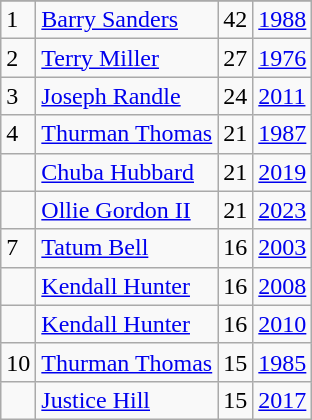<table class="wikitable">
<tr>
</tr>
<tr>
<td>1</td>
<td><a href='#'>Barry Sanders</a></td>
<td>42</td>
<td><a href='#'>1988</a></td>
</tr>
<tr>
<td>2</td>
<td><a href='#'>Terry Miller</a></td>
<td>27</td>
<td><a href='#'>1976</a></td>
</tr>
<tr>
<td>3</td>
<td><a href='#'>Joseph Randle</a></td>
<td>24</td>
<td><a href='#'>2011</a></td>
</tr>
<tr>
<td>4</td>
<td><a href='#'>Thurman Thomas</a></td>
<td>21</td>
<td><a href='#'>1987</a></td>
</tr>
<tr>
<td></td>
<td><a href='#'>Chuba Hubbard</a></td>
<td>21</td>
<td><a href='#'>2019</a></td>
</tr>
<tr>
<td></td>
<td><a href='#'>Ollie Gordon II</a></td>
<td>21</td>
<td><a href='#'>2023</a></td>
</tr>
<tr>
<td>7</td>
<td><a href='#'>Tatum Bell</a></td>
<td>16</td>
<td><a href='#'>2003</a></td>
</tr>
<tr>
<td></td>
<td><a href='#'>Kendall Hunter</a></td>
<td>16</td>
<td><a href='#'>2008</a></td>
</tr>
<tr>
<td></td>
<td><a href='#'>Kendall Hunter</a></td>
<td>16</td>
<td><a href='#'>2010</a></td>
</tr>
<tr>
<td>10</td>
<td><a href='#'>Thurman Thomas</a></td>
<td>15</td>
<td><a href='#'>1985</a></td>
</tr>
<tr>
<td></td>
<td><a href='#'>Justice Hill</a></td>
<td>15</td>
<td><a href='#'>2017</a></td>
</tr>
</table>
